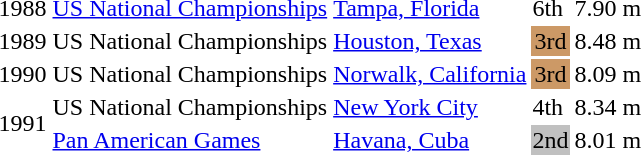<table>
<tr>
<td>1988</td>
<td><a href='#'>US National Championships</a></td>
<td><a href='#'>Tampa, Florida</a></td>
<td>6th</td>
<td>7.90 m</td>
</tr>
<tr>
<td>1989</td>
<td>US National Championships</td>
<td><a href='#'>Houston, Texas</a></td>
<td bgcolor="cc9966" align="center">3rd</td>
<td>8.48 m</td>
</tr>
<tr>
<td>1990</td>
<td>US National Championships</td>
<td><a href='#'>Norwalk, California</a></td>
<td bgcolor="cc9966" align="center">3rd</td>
<td>8.09 m</td>
</tr>
<tr>
<td rowspan=2>1991</td>
<td>US National Championships</td>
<td><a href='#'>New York City</a></td>
<td>4th</td>
<td>8.34 m</td>
</tr>
<tr>
<td><a href='#'>Pan American Games</a></td>
<td><a href='#'>Havana, Cuba</a></td>
<td bgcolor="silver">2nd</td>
<td>8.01 m</td>
</tr>
</table>
